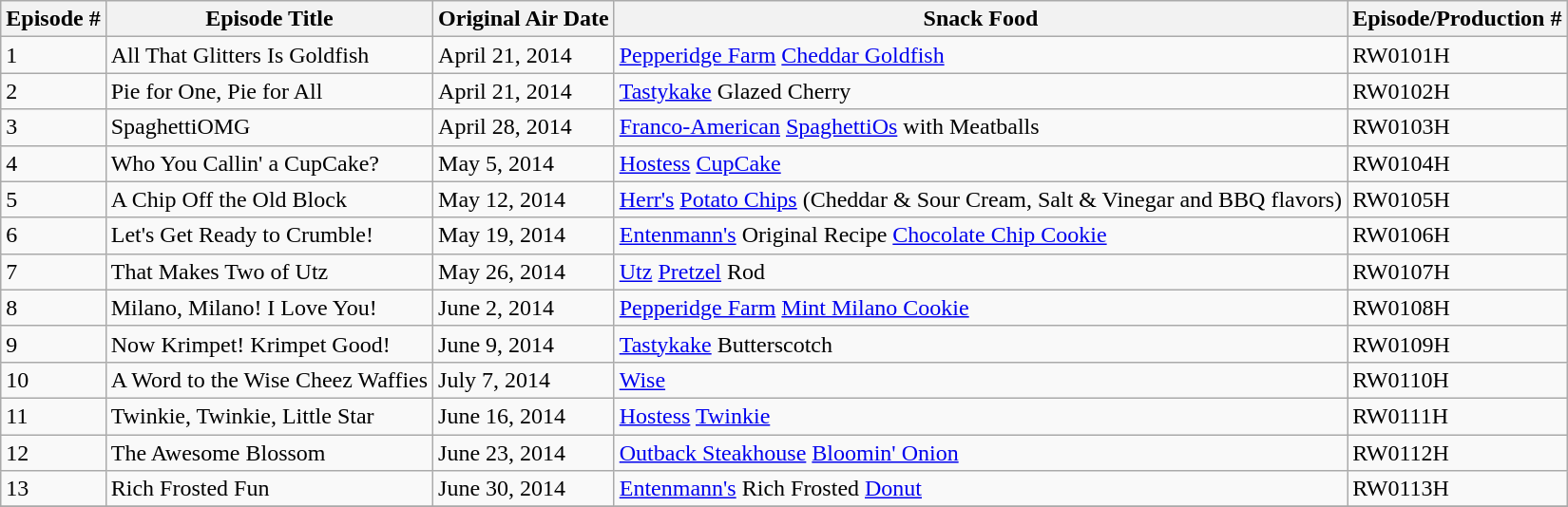<table class="wikitable">
<tr>
<th>Episode #</th>
<th>Episode Title</th>
<th>Original Air Date</th>
<th>Snack Food</th>
<th>Episode/Production #</th>
</tr>
<tr>
<td>1</td>
<td>All That Glitters Is Goldfish</td>
<td>April 21, 2014</td>
<td><a href='#'>Pepperidge Farm</a> <a href='#'>Cheddar Goldfish</a></td>
<td>RW0101H</td>
</tr>
<tr>
<td>2</td>
<td>Pie for One, Pie for All</td>
<td>April 21, 2014</td>
<td><a href='#'>Tastykake</a> Glazed Cherry </td>
<td>RW0102H</td>
</tr>
<tr>
<td>3</td>
<td>SpaghettiOMG</td>
<td>April 28, 2014</td>
<td><a href='#'>Franco-American</a> <a href='#'>SpaghettiOs</a> with Meatballs</td>
<td>RW0103H</td>
</tr>
<tr>
<td>4</td>
<td>Who You Callin' a CupCake?</td>
<td>May 5, 2014</td>
<td><a href='#'>Hostess</a> <a href='#'>CupCake</a></td>
<td>RW0104H</td>
</tr>
<tr>
<td>5</td>
<td>A Chip Off the Old Block</td>
<td>May 12, 2014</td>
<td><a href='#'>Herr's</a> <a href='#'>Potato Chips</a> (Cheddar & Sour Cream, Salt & Vinegar and BBQ flavors)</td>
<td>RW0105H</td>
</tr>
<tr>
<td>6</td>
<td>Let's Get Ready to Crumble!</td>
<td>May 19, 2014</td>
<td><a href='#'>Entenmann's</a> Original Recipe <a href='#'>Chocolate Chip Cookie</a></td>
<td>RW0106H</td>
</tr>
<tr>
<td>7</td>
<td>That Makes Two of Utz</td>
<td>May 26, 2014</td>
<td><a href='#'>Utz</a> <a href='#'>Pretzel</a> Rod</td>
<td>RW0107H</td>
</tr>
<tr>
<td>8</td>
<td>Milano, Milano! I Love You!</td>
<td>June 2, 2014</td>
<td><a href='#'>Pepperidge Farm</a> <a href='#'>Mint Milano Cookie</a></td>
<td>RW0108H</td>
</tr>
<tr>
<td>9</td>
<td>Now Krimpet! Krimpet Good!</td>
<td>June 9, 2014</td>
<td><a href='#'>Tastykake</a> Butterscotch </td>
<td>RW0109H</td>
</tr>
<tr>
<td>10</td>
<td>A Word to the Wise Cheez Waffies</td>
<td>July 7, 2014</td>
<td><a href='#'>Wise</a> </td>
<td>RW0110H</td>
</tr>
<tr>
<td>11</td>
<td>Twinkie, Twinkie, Little Star</td>
<td>June 16, 2014</td>
<td><a href='#'>Hostess</a> <a href='#'>Twinkie</a></td>
<td>RW0111H</td>
</tr>
<tr>
<td>12</td>
<td>The Awesome Blossom</td>
<td>June 23, 2014</td>
<td><a href='#'>Outback Steakhouse</a> <a href='#'>Bloomin' Onion</a></td>
<td>RW0112H</td>
</tr>
<tr>
<td>13</td>
<td>Rich Frosted Fun</td>
<td>June 30, 2014</td>
<td><a href='#'>Entenmann's</a> Rich Frosted <a href='#'>Donut</a></td>
<td>RW0113H</td>
</tr>
<tr>
</tr>
</table>
